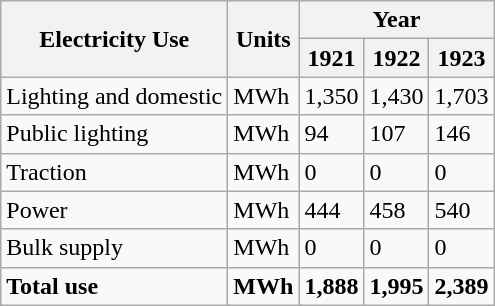<table class="wikitable">
<tr>
<th rowspan="2">Electricity  Use</th>
<th rowspan="2">Units</th>
<th colspan="3">Year</th>
</tr>
<tr>
<th>1921</th>
<th>1922</th>
<th>1923</th>
</tr>
<tr>
<td>Lighting  and domestic</td>
<td>MWh</td>
<td>1,350</td>
<td>1,430</td>
<td>1,703</td>
</tr>
<tr>
<td>Public  lighting</td>
<td>MWh</td>
<td>94</td>
<td>107</td>
<td>146</td>
</tr>
<tr>
<td>Traction</td>
<td>MWh</td>
<td>0</td>
<td>0</td>
<td>0</td>
</tr>
<tr>
<td>Power</td>
<td>MWh</td>
<td>444</td>
<td>458</td>
<td>540</td>
</tr>
<tr>
<td>Bulk  supply</td>
<td>MWh</td>
<td>0</td>
<td>0</td>
<td>0</td>
</tr>
<tr>
<td><strong>Total  use</strong></td>
<td><strong>MWh</strong></td>
<td><strong>1,888</strong></td>
<td><strong>1,995</strong></td>
<td><strong>2,389</strong></td>
</tr>
</table>
